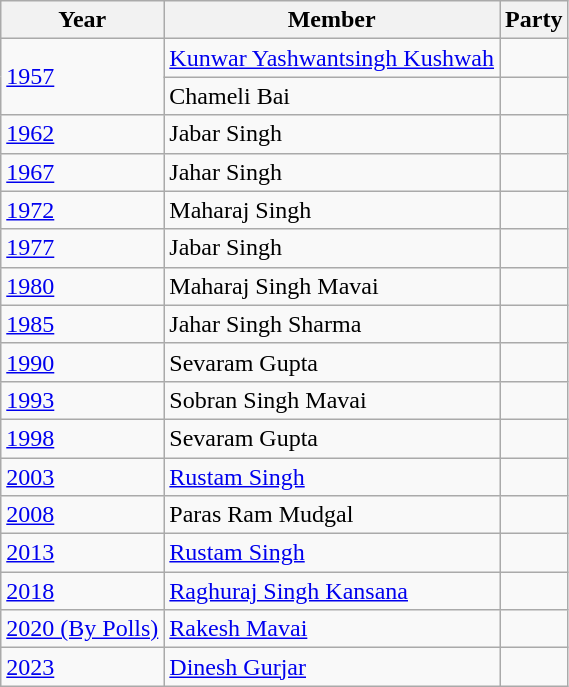<table class="wikitable sortable">
<tr>
<th>Year</th>
<th>Member</th>
<th colspan="2">Party</th>
</tr>
<tr>
<td rowspan=2><a href='#'>1957</a></td>
<td><a href='#'>Kunwar Yashwantsingh Kushwah</a></td>
<td></td>
</tr>
<tr>
<td>Chameli Bai</td>
</tr>
<tr>
<td><a href='#'>1962</a></td>
<td>Jabar Singh</td>
<td></td>
</tr>
<tr>
<td><a href='#'>1967</a></td>
<td>Jahar Singh</td>
<td></td>
</tr>
<tr>
<td><a href='#'>1972</a></td>
<td>Maharaj Singh</td>
</tr>
<tr>
<td><a href='#'>1977</a></td>
<td>Jabar Singh</td>
<td></td>
</tr>
<tr>
<td><a href='#'>1980</a></td>
<td>Maharaj Singh Mavai</td>
<td></td>
</tr>
<tr>
<td><a href='#'>1985</a></td>
<td>Jahar Singh Sharma</td>
<td></td>
</tr>
<tr>
<td><a href='#'>1990</a></td>
<td>Sevaram Gupta</td>
<td></td>
</tr>
<tr>
<td><a href='#'>1993</a></td>
<td>Sobran Singh Mavai</td>
<td></td>
</tr>
<tr>
<td><a href='#'>1998</a></td>
<td>Sevaram Gupta</td>
<td></td>
</tr>
<tr>
<td><a href='#'>2003</a></td>
<td><a href='#'>Rustam Singh</a></td>
<td></td>
</tr>
<tr>
<td><a href='#'>2008</a></td>
<td>Paras Ram Mudgal</td>
<td></td>
</tr>
<tr>
<td><a href='#'>2013</a></td>
<td><a href='#'>Rustam Singh</a></td>
<td></td>
</tr>
<tr>
<td><a href='#'>2018</a></td>
<td><a href='#'>Raghuraj Singh Kansana</a></td>
<td></td>
</tr>
<tr>
<td><a href='#'>2020 (By Polls)</a></td>
<td><a href='#'>Rakesh Mavai</a></td>
<td></td>
</tr>
<tr>
<td><a href='#'>2023</a></td>
<td><a href='#'>Dinesh Gurjar</a></td>
<td></td>
</tr>
</table>
